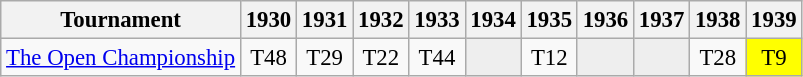<table class="wikitable" style="font-size:95%;text-align:center;">
<tr>
<th>Tournament</th>
<th>1930</th>
<th>1931</th>
<th>1932</th>
<th>1933</th>
<th>1934</th>
<th>1935</th>
<th>1936</th>
<th>1937</th>
<th>1938</th>
<th>1939</th>
</tr>
<tr>
<td align=left><a href='#'>The Open Championship</a></td>
<td>T48</td>
<td>T29</td>
<td>T22</td>
<td>T44</td>
<td style="background:#eeeeee;"></td>
<td>T12</td>
<td style="background:#eeeeee;"></td>
<td style="background:#eeeeee;"></td>
<td>T28</td>
<td style="background:yellow;">T9</td>
</tr>
</table>
